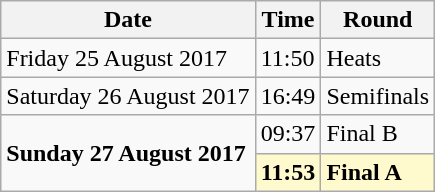<table class="wikitable">
<tr>
<th>Date</th>
<th>Time</th>
<th>Round</th>
</tr>
<tr>
<td>Friday 25 August 2017</td>
<td>11:50</td>
<td>Heats</td>
</tr>
<tr>
<td>Saturday 26 August 2017</td>
<td>16:49</td>
<td>Semifinals</td>
</tr>
<tr>
<td rowspan=2><strong>Sunday 27 August 2017</strong></td>
<td>09:37</td>
<td>Final B</td>
</tr>
<tr>
<td style=background:lemonchiffon><strong>11:53</strong></td>
<td style=background:lemonchiffon><strong>Final A</strong></td>
</tr>
</table>
